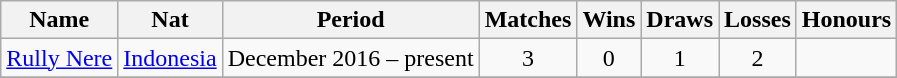<table class="wikitable">
<tr>
<th>Name</th>
<th>Nat</th>
<th>Period</th>
<th>Matches</th>
<th>Wins</th>
<th>Draws</th>
<th>Losses</th>
<th>Honours</th>
</tr>
<tr>
<td><a href='#'>Rully Nere</a></td>
<td align="center"> <a href='#'>Indonesia</a></td>
<td align="center">December 2016 – present</td>
<td align="center">3</td>
<td align="center">0</td>
<td align="center">1</td>
<td align="center">2</td>
<td></td>
</tr>
<tr>
</tr>
</table>
